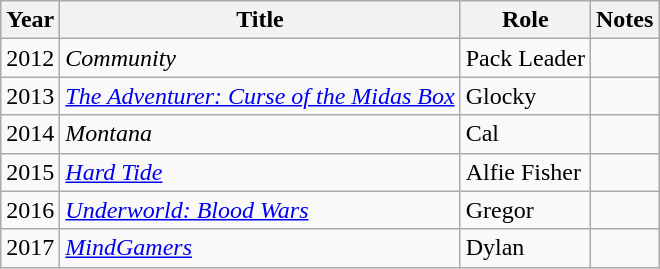<table class="wikitable sortable">
<tr>
<th>Year</th>
<th>Title</th>
<th>Role</th>
<th class="unsortable">Notes</th>
</tr>
<tr>
<td>2012</td>
<td><em>Community</em></td>
<td>Pack Leader</td>
<td></td>
</tr>
<tr>
<td>2013</td>
<td><em><a href='#'>The Adventurer: Curse of the Midas Box</a></em></td>
<td>Glocky</td>
<td></td>
</tr>
<tr>
<td>2014</td>
<td><em>Montana</em></td>
<td>Cal</td>
<td></td>
</tr>
<tr>
<td>2015</td>
<td><em><a href='#'>Hard Tide</a></em></td>
<td>Alfie Fisher</td>
<td></td>
</tr>
<tr>
<td>2016</td>
<td><em><a href='#'>Underworld: Blood Wars</a></em></td>
<td>Gregor</td>
<td></td>
</tr>
<tr>
<td>2017</td>
<td><em><a href='#'>MindGamers</a></em></td>
<td>Dylan</td>
<td></td>
</tr>
</table>
